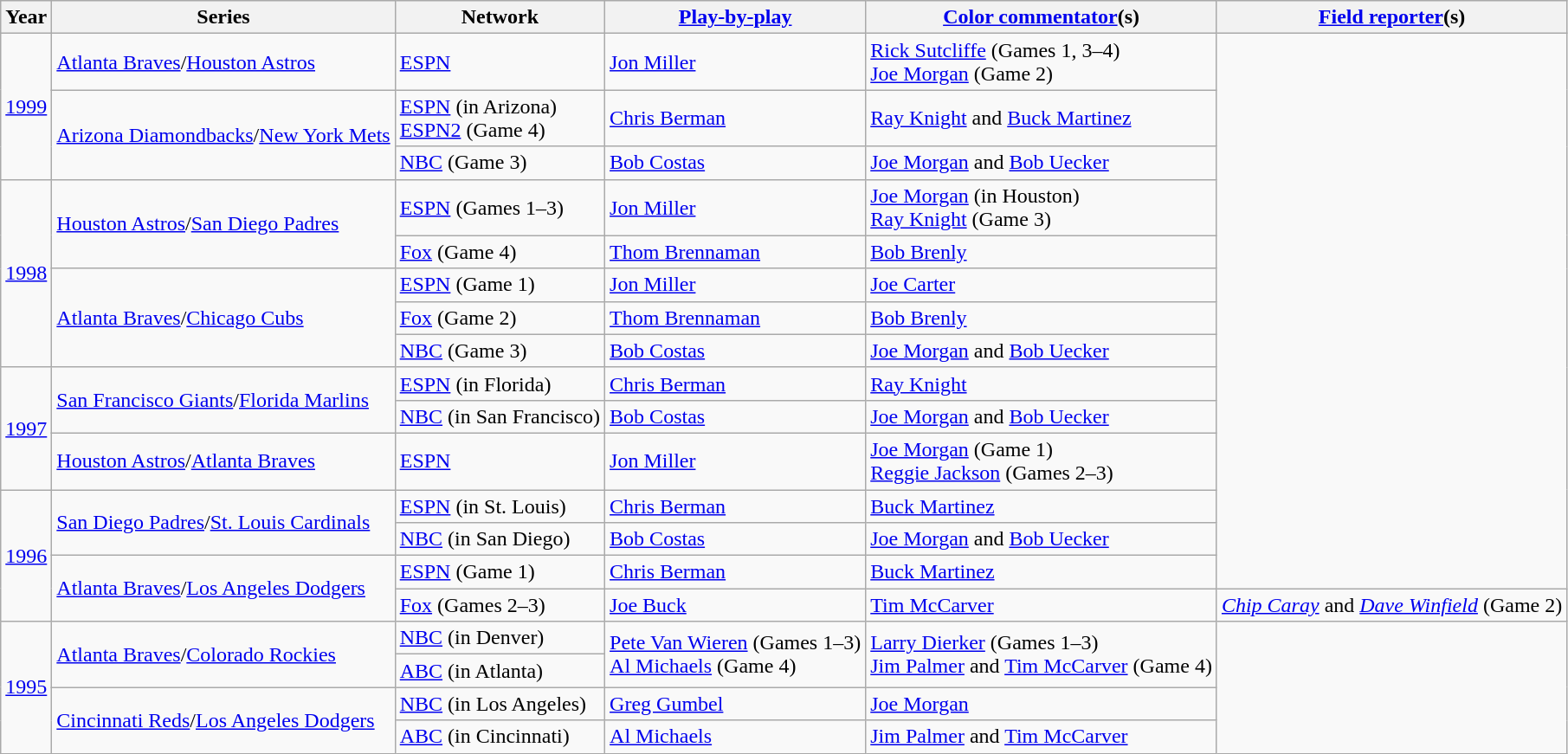<table class="wikitable">
<tr>
<th>Year</th>
<th>Series</th>
<th>Network</th>
<th><a href='#'>Play-by-play</a></th>
<th><a href='#'>Color commentator</a>(s)</th>
<th><a href='#'>Field reporter</a>(s)</th>
</tr>
<tr>
<td rowspan="3"><a href='#'>1999</a></td>
<td><a href='#'>Atlanta Braves</a>/<a href='#'>Houston Astros</a></td>
<td><a href='#'>ESPN</a></td>
<td><a href='#'>Jon Miller</a></td>
<td><a href='#'>Rick Sutcliffe</a> (Games 1, 3–4)<br><a href='#'>Joe Morgan</a> (Game 2)</td>
</tr>
<tr>
<td rowspan="2"><a href='#'>Arizona Diamondbacks</a>/<a href='#'>New York Mets</a></td>
<td><a href='#'>ESPN</a> (in Arizona)<br><a href='#'>ESPN2</a> (Game 4)</td>
<td><a href='#'>Chris Berman</a></td>
<td><a href='#'>Ray Knight</a> and <a href='#'>Buck Martinez</a></td>
</tr>
<tr>
<td><a href='#'>NBC</a> (Game 3)</td>
<td><a href='#'>Bob Costas</a></td>
<td><a href='#'>Joe Morgan</a> and <a href='#'>Bob Uecker</a></td>
</tr>
<tr>
<td rowspan="5"><a href='#'>1998</a></td>
<td rowspan="2"><a href='#'>Houston Astros</a>/<a href='#'>San Diego Padres</a></td>
<td><a href='#'>ESPN</a> (Games 1–3)</td>
<td><a href='#'>Jon Miller</a></td>
<td><a href='#'>Joe Morgan</a> (in Houston)<br><a href='#'>Ray Knight</a> (Game 3)</td>
</tr>
<tr>
<td><a href='#'>Fox</a> (Game 4)</td>
<td><a href='#'>Thom Brennaman</a></td>
<td><a href='#'>Bob Brenly</a></td>
</tr>
<tr>
<td rowspan="3"><a href='#'>Atlanta Braves</a>/<a href='#'>Chicago Cubs</a></td>
<td><a href='#'>ESPN</a> (Game 1)</td>
<td><a href='#'>Jon Miller</a></td>
<td><a href='#'>Joe Carter</a></td>
</tr>
<tr>
<td><a href='#'>Fox</a> (Game 2)</td>
<td><a href='#'>Thom Brennaman</a></td>
<td><a href='#'>Bob Brenly</a></td>
</tr>
<tr>
<td><a href='#'>NBC</a> (Game 3)</td>
<td><a href='#'>Bob Costas</a></td>
<td><a href='#'>Joe Morgan</a> and <a href='#'>Bob Uecker</a></td>
</tr>
<tr>
<td rowspan="3"><a href='#'>1997</a></td>
<td rowspan="2"><a href='#'>San Francisco Giants</a>/<a href='#'>Florida Marlins</a></td>
<td><a href='#'>ESPN</a> (in Florida)</td>
<td><a href='#'>Chris Berman</a></td>
<td><a href='#'>Ray Knight</a></td>
</tr>
<tr>
<td><a href='#'>NBC</a> (in San Francisco)</td>
<td><a href='#'>Bob Costas</a></td>
<td><a href='#'>Joe Morgan</a> and <a href='#'>Bob Uecker</a></td>
</tr>
<tr>
<td><a href='#'>Houston Astros</a>/<a href='#'>Atlanta Braves</a></td>
<td><a href='#'>ESPN</a></td>
<td><a href='#'>Jon Miller</a></td>
<td><a href='#'>Joe Morgan</a> (Game 1)<br><a href='#'>Reggie Jackson</a> (Games 2–3)</td>
</tr>
<tr>
<td rowspan="4"><a href='#'>1996</a></td>
<td rowspan="2"><a href='#'>San Diego Padres</a>/<a href='#'>St. Louis Cardinals</a></td>
<td><a href='#'>ESPN</a> (in St. Louis)</td>
<td><a href='#'>Chris Berman</a></td>
<td><a href='#'>Buck Martinez</a></td>
</tr>
<tr>
<td><a href='#'>NBC</a> (in San Diego)</td>
<td><a href='#'>Bob Costas</a></td>
<td><a href='#'>Joe Morgan</a> and <a href='#'>Bob Uecker</a></td>
</tr>
<tr>
<td rowspan="2"><a href='#'>Atlanta Braves</a>/<a href='#'>Los Angeles Dodgers</a></td>
<td><a href='#'>ESPN</a> (Game 1)</td>
<td><a href='#'>Chris Berman</a></td>
<td><a href='#'>Buck Martinez</a></td>
</tr>
<tr>
<td><a href='#'>Fox</a> (Games 2–3)</td>
<td><a href='#'>Joe Buck</a></td>
<td><a href='#'>Tim McCarver</a></td>
<td><em><a href='#'>Chip Caray</a></em> and <em><a href='#'>Dave Winfield</a></em> (Game 2)</td>
</tr>
<tr>
<td rowspan="4"><a href='#'>1995</a></td>
<td rowspan="2"><a href='#'>Atlanta Braves</a>/<a href='#'>Colorado Rockies</a></td>
<td><a href='#'>NBC</a> (in Denver)</td>
<td rowspan="2"><a href='#'>Pete Van Wieren</a> (Games 1–3)<br><a href='#'>Al Michaels</a> (Game 4)</td>
<td rowspan="2"><a href='#'>Larry Dierker</a> (Games 1–3)<br><a href='#'>Jim Palmer</a> and <a href='#'>Tim McCarver</a> (Game 4)</td>
</tr>
<tr>
<td><a href='#'>ABC</a> (in Atlanta)</td>
</tr>
<tr>
<td rowspan="2"><a href='#'>Cincinnati Reds</a>/<a href='#'>Los Angeles Dodgers</a></td>
<td><a href='#'>NBC</a> (in Los Angeles)</td>
<td><a href='#'>Greg Gumbel</a></td>
<td><a href='#'>Joe Morgan</a></td>
</tr>
<tr>
<td><a href='#'>ABC</a> (in Cincinnati)</td>
<td><a href='#'>Al Michaels</a></td>
<td><a href='#'>Jim Palmer</a> and <a href='#'>Tim McCarver</a></td>
</tr>
</table>
